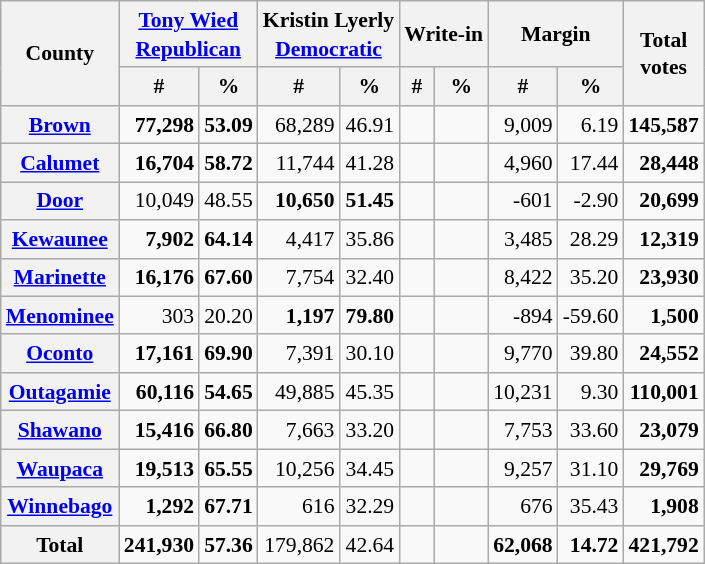<table class="wikitable sortable" style="text-align:right;font-size:90%;line-height:1.3">
<tr>
<th rowspan="2">County</th>
<th colspan="2"><a href='#'>Tony Wied</a><br><a href='#'>Republican</a></th>
<th colspan="2">Kristin Lyerly<br><a href='#'>Democratic</a></th>
<th colspan="2">Write-in</th>
<th colspan="2">Margin</th>
<th rowspan="2">Total<br>votes</th>
</tr>
<tr>
<th data-sort-type="number" style="text-align:center;">#</th>
<th data-sort-type="number" style="text-align:center;">%</th>
<th data-sort-type="number" style="text-align:center;">#</th>
<th data-sort-type="number" style="text-align:center;">%</th>
<th data-sort-type="number" style="text-align:center;">#</th>
<th data-sort-type="number" style="text-align:center;">%</th>
<th data-sort-type="number" style="text-align:center;">#</th>
<th data-sort-type="number" style="text-align:center;">%</th>
</tr>
<tr>
<th><a href='#'>Brown</a></th>
<td><strong>77,298</strong></td>
<td><strong>53.09</strong></td>
<td>68,289</td>
<td>46.91</td>
<td></td>
<td></td>
<td>9,009</td>
<td>6.19</td>
<td><strong>145,587</strong></td>
</tr>
<tr>
<th><a href='#'>Calumet</a> </th>
<td><strong>16,704</strong></td>
<td><strong>58.72</strong></td>
<td>11,744</td>
<td>41.28</td>
<td></td>
<td></td>
<td>4,960</td>
<td>17.44</td>
<td><strong>28,448</strong></td>
</tr>
<tr>
<th><a href='#'>Door</a></th>
<td>10,049</td>
<td>48.55</td>
<td><strong>10,650</strong></td>
<td><strong>51.45</strong></td>
<td></td>
<td></td>
<td>-601</td>
<td>-2.90</td>
<td><strong>20,699</strong></td>
</tr>
<tr>
<th><a href='#'>Kewaunee</a></th>
<td><strong>7,902</strong></td>
<td><strong>64.14</strong></td>
<td>4,417</td>
<td>35.86</td>
<td></td>
<td></td>
<td>3,485</td>
<td>28.29</td>
<td><strong>12,319</strong></td>
</tr>
<tr>
<th><a href='#'>Marinette</a></th>
<td><strong>16,176</strong></td>
<td><strong>67.60</strong></td>
<td>7,754</td>
<td>32.40</td>
<td></td>
<td></td>
<td>8,422</td>
<td>35.20</td>
<td><strong>23,930</strong></td>
</tr>
<tr>
<th><a href='#'>Menominee</a></th>
<td>303</td>
<td>20.20</td>
<td><strong>1,197</strong></td>
<td><strong>79.80</strong></td>
<td></td>
<td></td>
<td>-894</td>
<td>-59.60</td>
<td><strong>1,500</strong></td>
</tr>
<tr>
<th><a href='#'>Oconto</a></th>
<td><strong>17,161</strong></td>
<td><strong>69.90</strong></td>
<td>7,391</td>
<td>30.10</td>
<td></td>
<td></td>
<td>9,770</td>
<td>39.80</td>
<td><strong>24,552</strong></td>
</tr>
<tr>
<th><a href='#'>Outagamie</a></th>
<td><strong>60,116</strong></td>
<td><strong>54.65</strong></td>
<td>49,885</td>
<td>45.35</td>
<td></td>
<td></td>
<td>10,231</td>
<td>9.30</td>
<td><strong>110,001</strong></td>
</tr>
<tr>
<th><a href='#'>Shawano</a></th>
<td><strong>15,416</strong></td>
<td><strong>66.80</strong></td>
<td>7,663</td>
<td>33.20</td>
<td></td>
<td></td>
<td>7,753</td>
<td>33.60</td>
<td><strong>23,079</strong></td>
</tr>
<tr>
<th><a href='#'>Waupaca</a></th>
<td><strong>19,513</strong></td>
<td><strong>65.55</strong></td>
<td>10,256</td>
<td>34.45</td>
<td></td>
<td></td>
<td>9,257</td>
<td>31.10</td>
<td><strong>29,769</strong></td>
</tr>
<tr>
<th><a href='#'>Winnebago</a> </th>
<td><strong>1,292</strong></td>
<td><strong>67.71</strong></td>
<td>616</td>
<td>32.29</td>
<td></td>
<td></td>
<td>676</td>
<td>35.43</td>
<td><strong>1,908</strong></td>
</tr>
<tr class="sortbottom">
<th>Total</th>
<td><strong>241,930</strong></td>
<td><strong>57.36</strong></td>
<td>179,862</td>
<td>42.64</td>
<td></td>
<td></td>
<td><strong>62,068</strong></td>
<td><strong>14.72</strong></td>
<td><strong>421,792</strong></td>
</tr>
</table>
